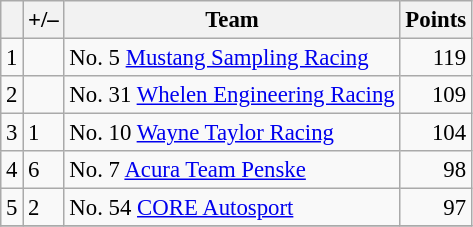<table class="wikitable" style="font-size: 95%;">
<tr>
<th scope="col"></th>
<th scope="col">+/–</th>
<th scope="col">Team</th>
<th scope="col">Points</th>
</tr>
<tr>
<td align=center>1</td>
<td align="left"></td>
<td> No. 5 <a href='#'>Mustang Sampling Racing</a></td>
<td align=right>119</td>
</tr>
<tr>
<td align=center>2</td>
<td align="left"></td>
<td> No. 31 <a href='#'>Whelen Engineering Racing</a></td>
<td align=right>109</td>
</tr>
<tr>
<td align=center>3</td>
<td align="left"> 1</td>
<td> No. 10 <a href='#'>Wayne Taylor Racing</a></td>
<td align=right>104</td>
</tr>
<tr>
<td align=center>4</td>
<td align="left"> 6</td>
<td> No. 7 <a href='#'>Acura Team Penske</a></td>
<td align=right>98</td>
</tr>
<tr>
<td align=center>5</td>
<td align="left"> 2</td>
<td> No. 54 <a href='#'>CORE Autosport</a></td>
<td align=right>97</td>
</tr>
<tr>
</tr>
</table>
